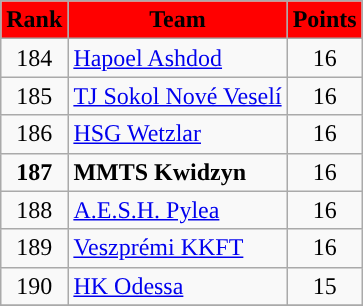<table class="wikitable" style="text-align: center">
<tr>
<th style="color:#000000; background:#FF0000">Rank</th>
<th style="color:#000000; background:#FF0000">Team</th>
<th style="color:#000000; background:#FF0000">Points</th>
</tr>
<tr>
<td>184</td>
<td align=left> <a href='#'>Hapoel Ashdod</a></td>
<td>16</td>
</tr>
<tr>
<td>185</td>
<td align=left> <a href='#'>TJ Sokol Nové Veselí</a></td>
<td>16</td>
</tr>
<tr>
<td>186</td>
<td align=left> <a href='#'>HSG Wetzlar</a></td>
<td>16</td>
</tr>
<tr>
<td><strong>187</strong></td>
<td align=left> <strong>MMTS Kwidzyn</strong></td>
<td>16</td>
</tr>
<tr>
<td>188</td>
<td align=left> <a href='#'>A.E.S.H. Pylea</a></td>
<td>16</td>
</tr>
<tr>
<td>189</td>
<td align=left> <a href='#'>Veszprémi KKFT</a></td>
<td>16</td>
</tr>
<tr>
<td>190</td>
<td align=left> <a href='#'>HK Odessa</a></td>
<td>15</td>
</tr>
<tr>
</tr>
</table>
